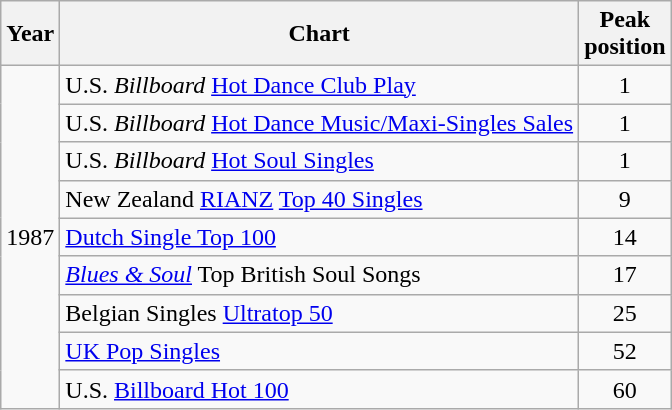<table class="wikitable sortable">
<tr>
<th>Year</th>
<th>Chart</th>
<th>Peak<br>position</th>
</tr>
<tr>
<td rowspan="9">1987</td>
<td>U.S. <em>Billboard</em> <a href='#'>Hot Dance Club Play</a></td>
<td align="center">1</td>
</tr>
<tr>
<td>U.S. <em>Billboard</em> <a href='#'>Hot Dance Music/Maxi-Singles Sales</a></td>
<td align="center">1</td>
</tr>
<tr>
<td>U.S. <em>Billboard</em> <a href='#'>Hot Soul Singles</a></td>
<td align="center">1</td>
</tr>
<tr>
<td>New Zealand <a href='#'>RIANZ</a> <a href='#'>Top 40 Singles</a></td>
<td align="center">9</td>
</tr>
<tr>
<td><a href='#'>Dutch Single Top 100</a></td>
<td align="center">14</td>
</tr>
<tr>
<td><em><a href='#'>Blues & Soul</a></em> Top British Soul Songs</td>
<td align="center">17</td>
</tr>
<tr>
<td>Belgian Singles <a href='#'>Ultratop 50</a></td>
<td align="center">25</td>
</tr>
<tr>
<td><a href='#'>UK Pop Singles</a></td>
<td align="center">52</td>
</tr>
<tr>
<td>U.S. <a href='#'>Billboard Hot 100</a></td>
<td align="center">60</td>
</tr>
</table>
